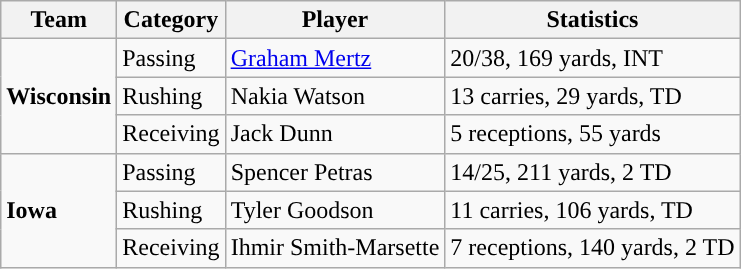<table class="wikitable" style="float: left;">
<tr>
<th>Team</th>
<th>Category</th>
<th>Player</th>
<th>Statistics</th>
</tr>
<tr>
<td rowspan=3><strong>Wisconsin</strong></td>
<td>Passing</td>
<td><a href='#'>Graham Mertz</a></td>
<td>20/38, 169 yards, INT</td>
</tr>
<tr>
<td>Rushing</td>
<td>Nakia Watson</td>
<td>13 carries, 29 yards, TD</td>
</tr>
<tr>
<td>Receiving</td>
<td>Jack Dunn</td>
<td>5 receptions, 55 yards</td>
</tr>
<tr>
<td rowspan=3><strong>Iowa</strong></td>
<td>Passing</td>
<td>Spencer Petras</td>
<td>14/25, 211 yards, 2 TD</td>
</tr>
<tr>
<td>Rushing</td>
<td>Tyler Goodson</td>
<td>11 carries, 106 yards, TD</td>
</tr>
<tr>
<td>Receiving</td>
<td>Ihmir Smith-Marsette</td>
<td>7 receptions, 140 yards, 2 TD</td>
</tr>
</table>
